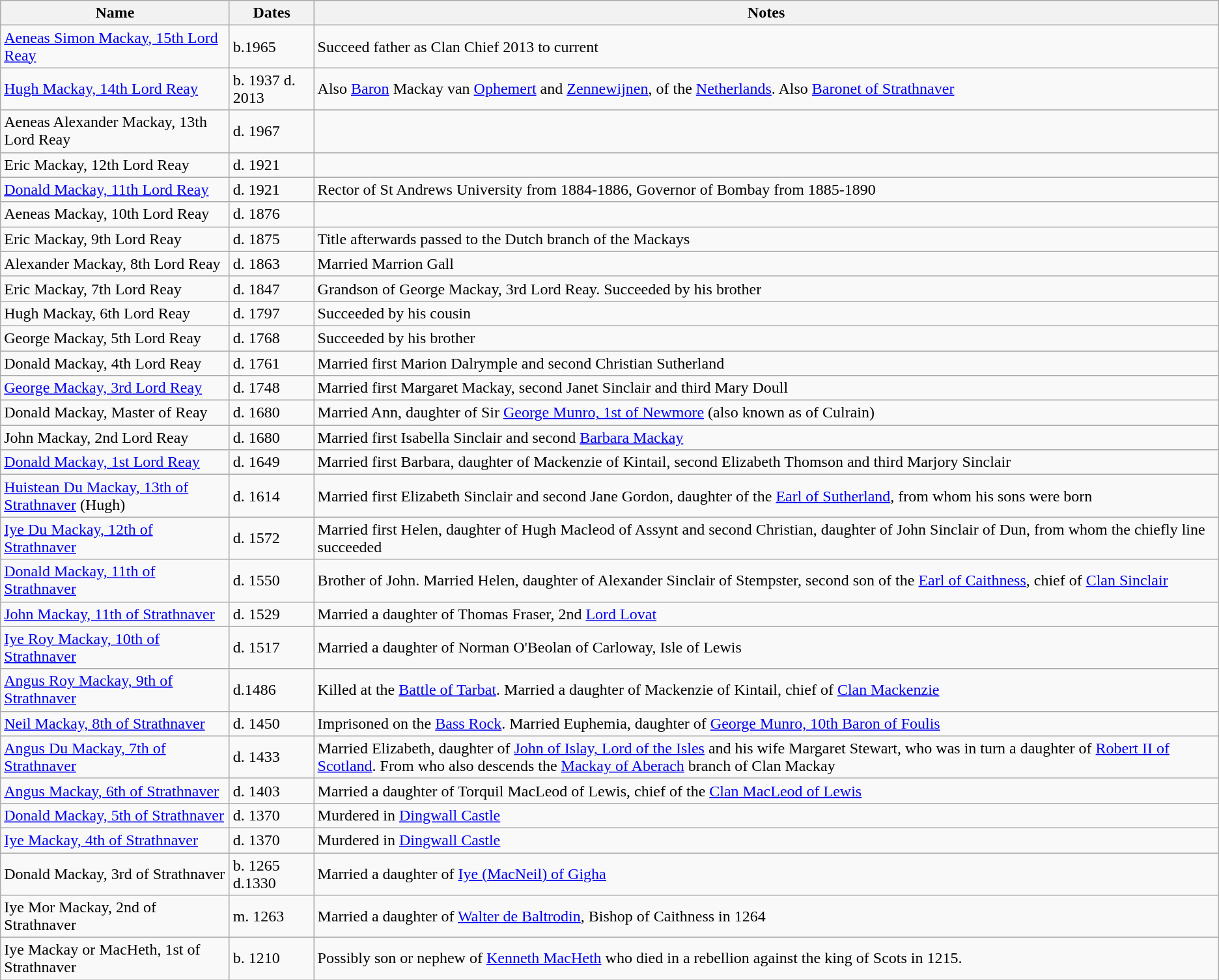<table class="wikitable">
<tr>
<th>Name</th>
<th>Dates</th>
<th>Notes</th>
</tr>
<tr>
<td><a href='#'>Aeneas Simon Mackay, 15th Lord Reay</a></td>
<td>b.1965</td>
<td>Succeed father as Clan Chief 2013 to current</td>
</tr>
<tr>
<td><a href='#'>Hugh Mackay, 14th Lord Reay</a></td>
<td>b. 1937 d. 2013</td>
<td>Also <a href='#'>Baron</a> Mackay van <a href='#'>Ophemert</a> and <a href='#'>Zennewijnen</a>, of the <a href='#'>Netherlands</a>. Also <a href='#'>Baronet of Strathnaver</a></td>
</tr>
<tr>
<td>Aeneas Alexander Mackay, 13th Lord Reay</td>
<td>d. 1967</td>
<td></td>
</tr>
<tr>
<td>Eric Mackay, 12th Lord Reay</td>
<td>d. 1921</td>
<td></td>
</tr>
<tr>
<td><a href='#'>Donald Mackay, 11th Lord Reay</a></td>
<td>d. 1921</td>
<td>Rector of St Andrews University from 1884-1886, Governor of Bombay from 1885-1890</td>
</tr>
<tr>
<td>Aeneas Mackay, 10th Lord Reay</td>
<td>d. 1876</td>
<td></td>
</tr>
<tr>
<td>Eric Mackay, 9th Lord Reay</td>
<td>d. 1875</td>
<td>Title afterwards passed to the Dutch branch of the Mackays</td>
</tr>
<tr>
<td>Alexander Mackay, 8th Lord Reay</td>
<td>d. 1863</td>
<td>Married Marrion Gall</td>
</tr>
<tr>
<td>Eric Mackay, 7th Lord Reay</td>
<td>d. 1847</td>
<td>Grandson of George Mackay, 3rd Lord Reay. Succeeded by his brother</td>
</tr>
<tr>
<td>Hugh Mackay, 6th Lord Reay</td>
<td>d. 1797</td>
<td>Succeeded by his cousin</td>
</tr>
<tr>
<td>George Mackay, 5th Lord Reay</td>
<td>d. 1768</td>
<td>Succeeded by his brother</td>
</tr>
<tr>
<td>Donald Mackay, 4th Lord Reay</td>
<td>d. 1761</td>
<td>Married first Marion Dalrymple and second Christian Sutherland</td>
</tr>
<tr>
<td><a href='#'>George Mackay, 3rd Lord Reay</a></td>
<td>d. 1748</td>
<td>Married first Margaret Mackay, second Janet Sinclair and third Mary Doull</td>
</tr>
<tr>
<td>Donald Mackay, Master of Reay</td>
<td>d. 1680</td>
<td>Married Ann, daughter of Sir <a href='#'>George Munro, 1st of Newmore</a> (also known as of Culrain)</td>
</tr>
<tr>
<td>John Mackay, 2nd Lord Reay</td>
<td>d. 1680</td>
<td>Married first Isabella Sinclair and second <a href='#'>Barbara Mackay</a></td>
</tr>
<tr>
<td><a href='#'>Donald Mackay, 1st Lord Reay</a></td>
<td>d. 1649</td>
<td>Married first Barbara, daughter of Mackenzie of Kintail, second Elizabeth Thomson and third Marjory Sinclair</td>
</tr>
<tr>
<td><a href='#'>Huistean Du Mackay, 13th of Strathnaver</a> (Hugh)</td>
<td>d. 1614</td>
<td>Married first Elizabeth Sinclair and second Jane Gordon, daughter of the <a href='#'>Earl of Sutherland</a>, from whom his sons were born</td>
</tr>
<tr>
<td><a href='#'>Iye Du Mackay, 12th of Strathnaver</a></td>
<td>d. 1572</td>
<td>Married first Helen, daughter of Hugh Macleod of Assynt and second Christian, daughter of John Sinclair of Dun, from whom the chiefly line succeeded</td>
</tr>
<tr>
<td><a href='#'>Donald Mackay, 11th of Strathnaver</a></td>
<td>d. 1550</td>
<td>Brother of John. Married Helen, daughter of Alexander Sinclair of Stempster, second son of the <a href='#'>Earl of Caithness</a>, chief of <a href='#'>Clan Sinclair</a></td>
</tr>
<tr>
<td><a href='#'>John Mackay, 11th of Strathnaver</a></td>
<td>d. 1529</td>
<td>Married a daughter of Thomas Fraser, 2nd <a href='#'>Lord Lovat</a></td>
</tr>
<tr>
<td><a href='#'>Iye Roy Mackay, 10th of Strathnaver</a></td>
<td>d. 1517</td>
<td>Married a daughter of Norman O'Beolan of Carloway, Isle of Lewis</td>
</tr>
<tr>
<td><a href='#'>Angus Roy Mackay, 9th of Strathnaver</a></td>
<td>d.1486</td>
<td>Killed at the <a href='#'>Battle of Tarbat</a>. Married a daughter of Mackenzie of Kintail, chief of <a href='#'>Clan Mackenzie</a></td>
</tr>
<tr>
<td><a href='#'>Neil Mackay, 8th of Strathnaver</a></td>
<td>d. 1450</td>
<td>Imprisoned on the <a href='#'>Bass Rock</a>. Married Euphemia, daughter of <a href='#'>George Munro, 10th Baron of Foulis</a></td>
</tr>
<tr>
<td><a href='#'>Angus Du Mackay, 7th of Strathnaver</a></td>
<td>d. 1433</td>
<td>Married Elizabeth, daughter of <a href='#'>John of Islay, Lord of the Isles</a> and his wife Margaret Stewart, who was in turn a daughter of <a href='#'>Robert II of Scotland</a>. From who also descends the <a href='#'>Mackay of Aberach</a> branch of Clan Mackay</td>
</tr>
<tr>
<td><a href='#'>Angus Mackay, 6th of Strathnaver</a></td>
<td>d. 1403</td>
<td>Married a daughter of Torquil MacLeod of Lewis, chief of the <a href='#'>Clan MacLeod of Lewis</a></td>
</tr>
<tr>
<td><a href='#'>Donald Mackay, 5th of Strathnaver</a></td>
<td>d. 1370</td>
<td>Murdered in <a href='#'>Dingwall Castle</a></td>
</tr>
<tr>
<td><a href='#'>Iye Mackay, 4th of Strathnaver</a></td>
<td>d. 1370</td>
<td>Murdered in <a href='#'>Dingwall Castle</a></td>
</tr>
<tr>
<td>Donald Mackay, 3rd of Strathnaver</td>
<td>b. 1265 d.1330</td>
<td>Married a daughter of <a href='#'>Iye (MacNeil) of Gigha</a></td>
</tr>
<tr>
<td>Iye Mor Mackay, 2nd of Strathnaver</td>
<td>m. 1263</td>
<td>Married a daughter of <a href='#'>Walter de Baltrodin</a>, Bishop of Caithness in 1264</td>
</tr>
<tr>
<td>Iye Mackay or MacHeth, 1st of Strathnaver</td>
<td>b. 1210</td>
<td>Possibly son or nephew of <a href='#'>Kenneth MacHeth</a> who died in a rebellion against the king of Scots in 1215.</td>
</tr>
</table>
